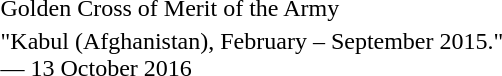<table>
<tr>
<td rowspan=2 style="width:60px; vertical-align:top;"></td>
<td>Golden Cross of Merit of the Army</td>
</tr>
<tr>
<td>"Kabul (Afghanistan), February – September 2015."<br>— 13 October 2016</td>
</tr>
</table>
